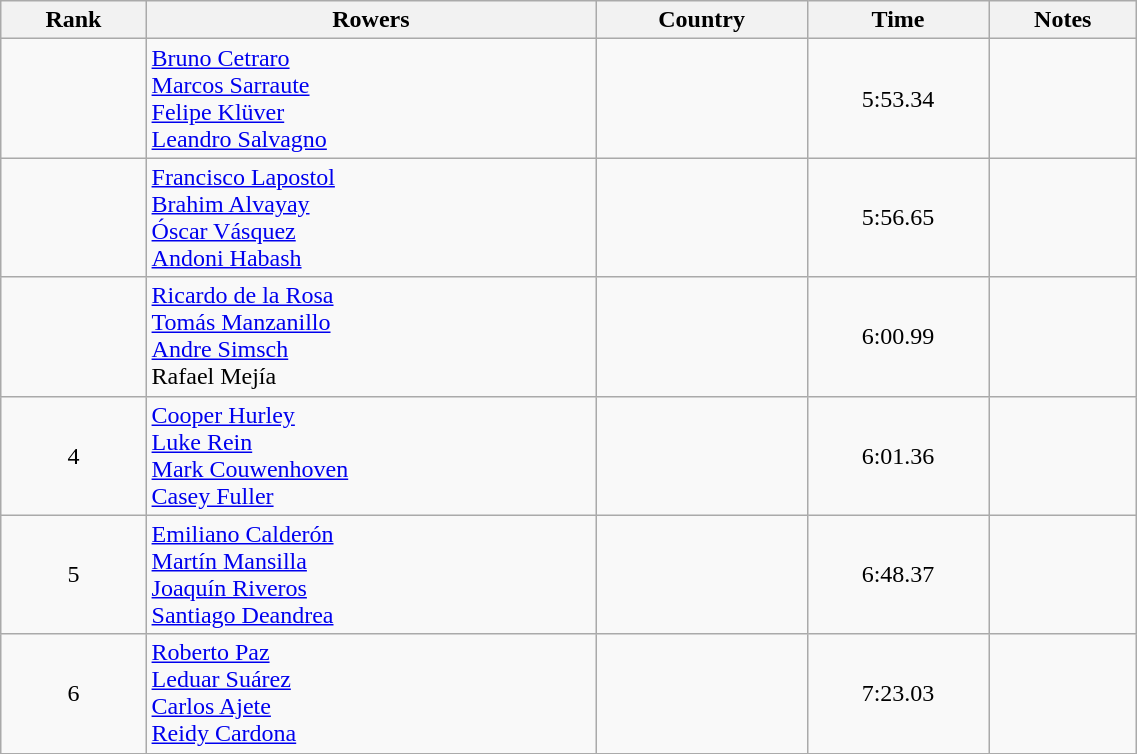<table class="wikitable" width=60% style="text-align:center">
<tr>
<th>Rank</th>
<th>Rowers</th>
<th>Country</th>
<th>Time</th>
<th>Notes</th>
</tr>
<tr>
<td></td>
<td align=left><a href='#'>Bruno Cetraro</a><br><a href='#'>Marcos Sarraute</a><br><a href='#'>Felipe Klüver</a><br><a href='#'>Leandro Salvagno</a></td>
<td align=left></td>
<td>5:53.34</td>
<td></td>
</tr>
<tr>
<td></td>
<td align=left><a href='#'>Francisco Lapostol</a><br><a href='#'>Brahim Alvayay</a><br><a href='#'>Óscar Vásquez</a><br><a href='#'>Andoni Habash</a></td>
<td align=left></td>
<td>5:56.65</td>
<td></td>
</tr>
<tr>
<td></td>
<td align=left><a href='#'>Ricardo de la Rosa</a><br><a href='#'>Tomás Manzanillo</a><br><a href='#'>Andre Simsch</a><br>Rafael Mejía</td>
<td align=left></td>
<td>6:00.99</td>
<td></td>
</tr>
<tr>
<td>4</td>
<td align=left><a href='#'>Cooper Hurley</a><br><a href='#'>Luke Rein</a><br><a href='#'>Mark Couwenhoven</a><br><a href='#'>Casey Fuller</a></td>
<td align=left></td>
<td>6:01.36</td>
<td></td>
</tr>
<tr>
<td>5</td>
<td align=left><a href='#'>Emiliano Calderón</a><br><a href='#'>Martín Mansilla</a><br><a href='#'>Joaquín Riveros</a><br><a href='#'>Santiago Deandrea</a></td>
<td align=left></td>
<td>6:48.37</td>
<td></td>
</tr>
<tr>
<td>6</td>
<td align=left><a href='#'>Roberto Paz</a><br><a href='#'>Leduar Suárez</a><br><a href='#'>Carlos Ajete</a><br><a href='#'>Reidy Cardona</a></td>
<td align=left></td>
<td>7:23.03</td>
<td></td>
</tr>
<tr>
</tr>
</table>
